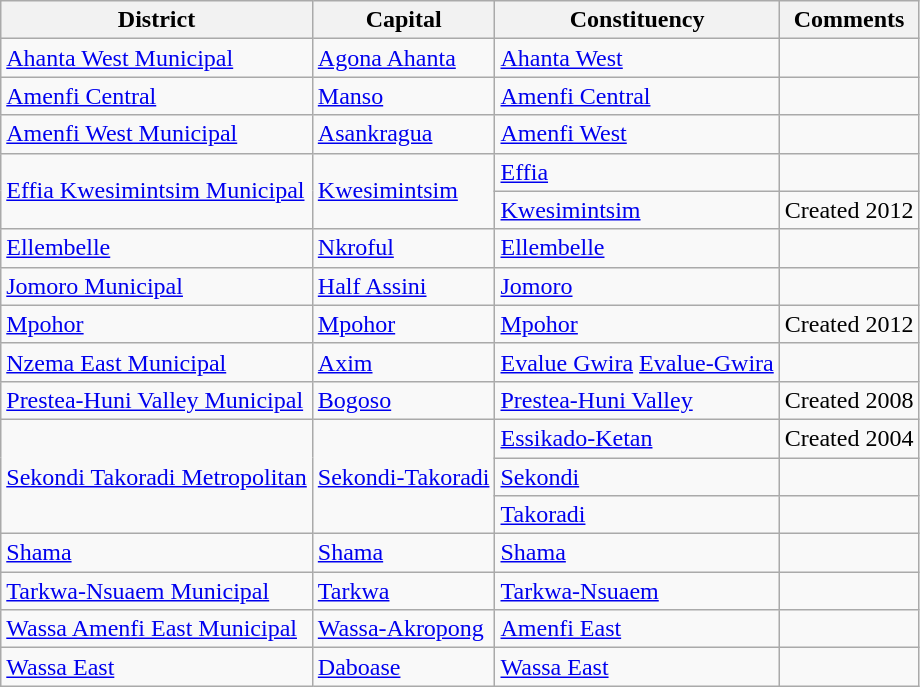<table class="wikitable sortable">
<tr>
<th>District</th>
<th>Capital</th>
<th>Constituency</th>
<th>Comments</th>
</tr>
<tr>
<td><a href='#'>Ahanta West Municipal</a></td>
<td><a href='#'>Agona Ahanta</a></td>
<td><a href='#'>Ahanta West</a></td>
<td></td>
</tr>
<tr>
<td><a href='#'>Amenfi Central</a></td>
<td><a href='#'>Manso</a></td>
<td><a href='#'>Amenfi Central</a></td>
<td></td>
</tr>
<tr>
<td><a href='#'>Amenfi West Municipal</a></td>
<td><a href='#'>Asankragua</a></td>
<td><a href='#'>Amenfi West</a></td>
<td></td>
</tr>
<tr>
<td rowspan=2><a href='#'>Effia Kwesimintsim Municipal</a></td>
<td rowspan=2><a href='#'>Kwesimintsim</a></td>
<td><a href='#'>Effia</a></td>
<td></td>
</tr>
<tr>
<td><a href='#'>Kwesimintsim</a></td>
<td>Created 2012</td>
</tr>
<tr>
<td><a href='#'>Ellembelle</a></td>
<td><a href='#'>Nkroful</a></td>
<td><a href='#'>Ellembelle</a></td>
<td></td>
</tr>
<tr>
<td><a href='#'>Jomoro Municipal</a></td>
<td><a href='#'>Half Assini</a></td>
<td><a href='#'>Jomoro</a></td>
<td></td>
</tr>
<tr>
<td><a href='#'>Mpohor</a></td>
<td><a href='#'>Mpohor</a></td>
<td><a href='#'>Mpohor</a></td>
<td>Created 2012</td>
</tr>
<tr>
<td><a href='#'>Nzema East Municipal</a></td>
<td><a href='#'>Axim</a></td>
<td><a href='#'>Evalue Gwira</a> <a href='#'>Evalue-Gwira</a></td>
<td></td>
</tr>
<tr>
<td><a href='#'>Prestea-Huni Valley Municipal</a></td>
<td><a href='#'>Bogoso</a></td>
<td><a href='#'>Prestea-Huni Valley</a></td>
<td>Created 2008</td>
</tr>
<tr>
<td rowspan=3><a href='#'>Sekondi Takoradi Metropolitan</a></td>
<td rowspan=3><a href='#'>Sekondi-Takoradi</a></td>
<td><a href='#'>Essikado-Ketan</a></td>
<td>Created 2004</td>
</tr>
<tr>
<td><a href='#'>Sekondi</a></td>
<td></td>
</tr>
<tr>
<td><a href='#'>Takoradi</a></td>
<td></td>
</tr>
<tr>
<td><a href='#'>Shama</a></td>
<td><a href='#'>Shama</a></td>
<td><a href='#'>Shama</a></td>
<td></td>
</tr>
<tr>
<td><a href='#'>Tarkwa-Nsuaem Municipal</a></td>
<td><a href='#'>Tarkwa</a></td>
<td><a href='#'>Tarkwa-Nsuaem</a></td>
<td></td>
</tr>
<tr>
<td><a href='#'>Wassa Amenfi East Municipal</a></td>
<td><a href='#'>Wassa-Akropong</a></td>
<td><a href='#'>Amenfi East</a></td>
<td></td>
</tr>
<tr>
<td><a href='#'>Wassa East</a></td>
<td><a href='#'>Daboase</a></td>
<td><a href='#'>Wassa East</a></td>
<td></td>
</tr>
</table>
